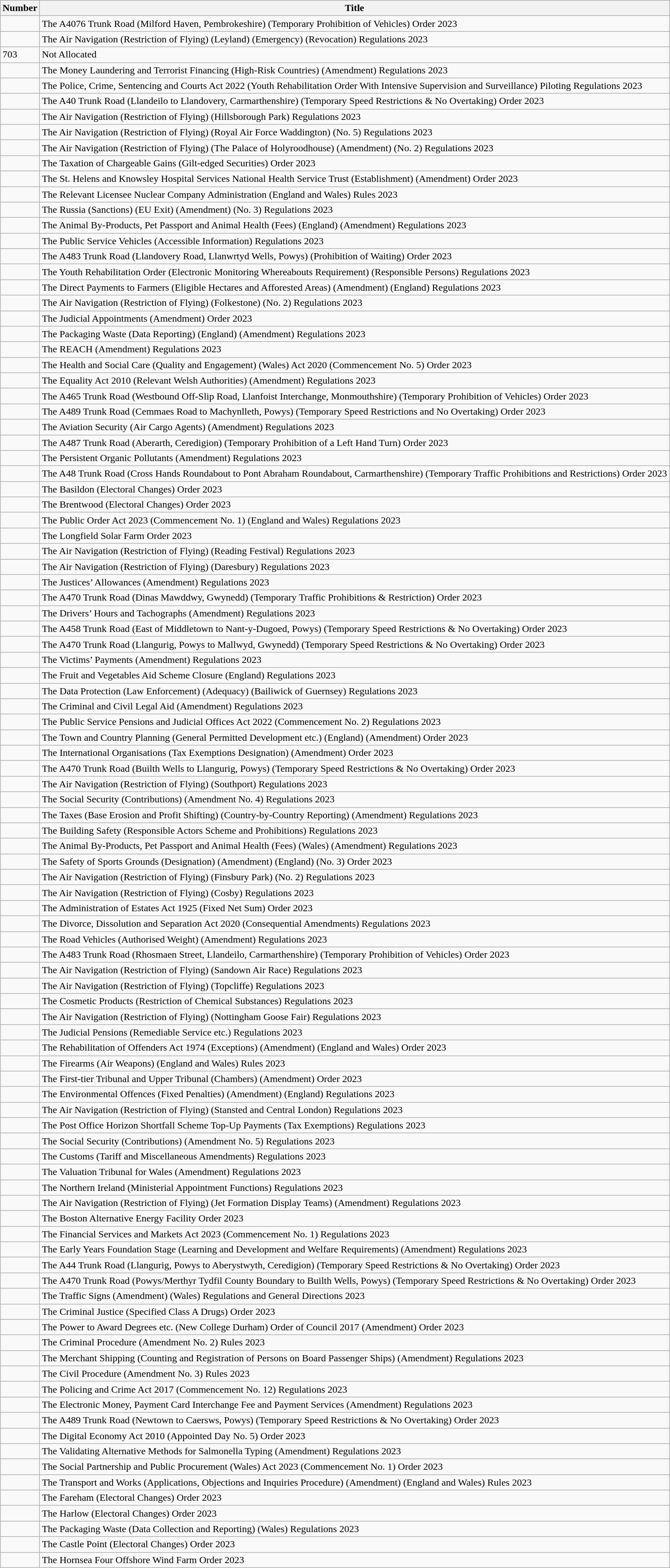<table class="wikitable collapsible">
<tr>
<th>Number</th>
<th>Title</th>
</tr>
<tr>
<td></td>
<td>The A4076 Trunk Road (Milford Haven, Pembrokeshire) (Temporary Prohibition of Vehicles) Order 2023</td>
</tr>
<tr>
<td></td>
<td>The Air Navigation (Restriction of Flying) (Leyland) (Emergency) (Revocation) Regulations 2023</td>
</tr>
<tr>
<td>703</td>
<td>Not Allocated</td>
</tr>
<tr>
<td></td>
<td>The Money Laundering and Terrorist Financing (High-Risk Countries) (Amendment) Regulations 2023</td>
</tr>
<tr>
<td></td>
<td>The Police, Crime, Sentencing and Courts Act 2022 (Youth Rehabilitation Order With Intensive Supervision and Surveillance) Piloting Regulations 2023</td>
</tr>
<tr>
<td></td>
<td>The A40 Trunk Road (Llandeilo to Llandovery, Carmarthenshire) (Temporary Speed Restrictions & No Overtaking) Order 2023</td>
</tr>
<tr>
<td></td>
<td>The Air Navigation (Restriction of Flying) (Hillsborough Park) Regulations 2023</td>
</tr>
<tr>
<td></td>
<td>The Air Navigation (Restriction of Flying) (Royal Air Force Waddington) (No. 5) Regulations 2023</td>
</tr>
<tr>
<td></td>
<td>The Air Navigation (Restriction of Flying) (The Palace of Holyroodhouse) (Amendment) (No. 2) Regulations 2023</td>
</tr>
<tr>
<td></td>
<td>The Taxation of Chargeable Gains (Gilt-edged Securities) Order 2023</td>
</tr>
<tr>
<td></td>
<td>The St. Helens and Knowsley Hospital Services National Health Service Trust (Establishment) (Amendment) Order 2023</td>
</tr>
<tr>
<td></td>
<td>The Relevant Licensee Nuclear Company Administration (England and Wales) Rules 2023</td>
</tr>
<tr>
<td></td>
<td>The Russia (Sanctions) (EU Exit) (Amendment) (No. 3) Regulations 2023</td>
</tr>
<tr>
<td></td>
<td>The Animal By-Products, Pet Passport and Animal Health (Fees) (England) (Amendment) Regulations 2023</td>
</tr>
<tr>
<td></td>
<td>The Public Service Vehicles (Accessible Information) Regulations 2023</td>
</tr>
<tr>
<td></td>
<td>The A483 Trunk Road (Llandovery Road, Llanwrtyd Wells, Powys) (Prohibition of Waiting) Order 2023</td>
</tr>
<tr>
<td></td>
<td>The Youth Rehabilitation Order (Electronic Monitoring Whereabouts Requirement) (Responsible Persons) Regulations 2023</td>
</tr>
<tr>
<td></td>
<td>The Direct Payments to Farmers (Eligible Hectares and Afforested Areas) (Amendment) (England) Regulations 2023</td>
</tr>
<tr>
<td></td>
<td>The Air Navigation (Restriction of Flying) (Folkestone) (No. 2) Regulations 2023</td>
</tr>
<tr>
<td></td>
<td>The Judicial Appointments (Amendment) Order 2023</td>
</tr>
<tr>
<td></td>
<td>The Packaging Waste (Data Reporting) (England) (Amendment) Regulations 2023</td>
</tr>
<tr>
<td></td>
<td>The REACH (Amendment) Regulations 2023</td>
</tr>
<tr>
<td></td>
<td>The Health and Social Care (Quality and Engagement) (Wales) Act 2020 (Commencement No. 5) Order 2023</td>
</tr>
<tr>
<td></td>
<td>The Equality Act 2010 (Relevant Welsh Authorities) (Amendment) Regulations 2023</td>
</tr>
<tr>
<td></td>
<td>The A465 Trunk Road (Westbound Off-Slip Road, Llanfoist Interchange, Monmouthshire) (Temporary Prohibition of Vehicles) Order 2023</td>
</tr>
<tr>
<td></td>
<td>The A489 Trunk Road (Cemmaes Road to Machynlleth, Powys) (Temporary Speed Restrictions and No Overtaking) Order 2023</td>
</tr>
<tr>
<td></td>
<td>The Aviation Security (Air Cargo Agents) (Amendment) Regulations 2023</td>
</tr>
<tr>
<td></td>
<td>The A487 Trunk Road (Aberarth, Ceredigion) (Temporary Prohibition of a Left Hand Turn) Order 2023</td>
</tr>
<tr>
<td></td>
<td>The Persistent Organic Pollutants (Amendment) Regulations 2023</td>
</tr>
<tr>
<td></td>
<td>The A48 Trunk Road (Cross Hands Roundabout to Pont Abraham Roundabout, Carmarthenshire) (Temporary Traffic Prohibitions and Restrictions) Order 2023</td>
</tr>
<tr>
<td></td>
<td>The Basildon (Electoral Changes) Order 2023</td>
</tr>
<tr>
<td></td>
<td>The Brentwood (Electoral Changes) Order 2023</td>
</tr>
<tr>
<td></td>
<td>The Public Order Act 2023 (Commencement No. 1) (England and Wales) Regulations 2023</td>
</tr>
<tr>
<td></td>
<td>The Longfield Solar Farm Order 2023</td>
</tr>
<tr>
<td></td>
<td>The Air Navigation (Restriction of Flying) (Reading Festival) Regulations 2023</td>
</tr>
<tr>
<td></td>
<td>The Air Navigation (Restriction of Flying) (Daresbury) Regulations 2023</td>
</tr>
<tr>
<td></td>
<td>The Justices’ Allowances (Amendment) Regulations 2023</td>
</tr>
<tr>
<td></td>
<td>The A470 Trunk Road (Dinas Mawddwy, Gwynedd) (Temporary Traffic Prohibitions & Restriction) Order 2023</td>
</tr>
<tr>
<td></td>
<td>The Drivers’ Hours and Tachographs (Amendment) Regulations 2023</td>
</tr>
<tr>
<td></td>
<td>The A458 Trunk Road (East of Middletown to Nant-y-Dugoed, Powys) (Temporary Speed Restrictions & No Overtaking) Order 2023</td>
</tr>
<tr>
<td></td>
<td>The A470 Trunk Road (Llangurig, Powys to Mallwyd, Gwynedd) (Temporary Speed Restrictions & No Overtaking) Order 2023</td>
</tr>
<tr>
<td></td>
<td>The Victims’ Payments (Amendment) Regulations 2023</td>
</tr>
<tr>
<td></td>
<td>The Fruit and Vegetables Aid Scheme Closure (England) Regulations 2023</td>
</tr>
<tr>
<td></td>
<td>The Data Protection (Law Enforcement) (Adequacy) (Bailiwick of Guernsey) Regulations 2023</td>
</tr>
<tr>
<td></td>
<td>The Criminal and Civil Legal Aid (Amendment) Regulations 2023</td>
</tr>
<tr>
<td></td>
<td>The Public Service Pensions and Judicial Offices Act 2022 (Commencement No. 2) Regulations 2023</td>
</tr>
<tr>
<td></td>
<td>The Town and Country Planning (General Permitted Development etc.) (England) (Amendment) Order 2023</td>
</tr>
<tr>
<td></td>
<td>The International Organisations (Tax Exemptions Designation) (Amendment) Order 2023</td>
</tr>
<tr>
<td></td>
<td>The A470 Trunk Road (Builth Wells to Llangurig, Powys) (Temporary Speed Restrictions & No Overtaking) Order 2023</td>
</tr>
<tr>
<td></td>
<td>The Air Navigation (Restriction of Flying) (Southport) Regulations 2023</td>
</tr>
<tr>
<td></td>
<td>The Social Security (Contributions) (Amendment No. 4) Regulations 2023</td>
</tr>
<tr>
<td></td>
<td>The Taxes (Base Erosion and Profit Shifting) (Country-by-Country Reporting) (Amendment) Regulations 2023</td>
</tr>
<tr>
<td></td>
<td>The Building Safety (Responsible Actors Scheme and Prohibitions) Regulations 2023</td>
</tr>
<tr>
<td></td>
<td>The Animal By-Products, Pet Passport and Animal Health (Fees) (Wales) (Amendment) Regulations 2023</td>
</tr>
<tr>
<td></td>
<td>The Safety of Sports Grounds (Designation) (Amendment) (England) (No. 3) Order 2023</td>
</tr>
<tr>
<td></td>
<td>The Air Navigation (Restriction of Flying) (Finsbury Park) (No. 2) Regulations 2023</td>
</tr>
<tr>
<td></td>
<td>The Air Navigation (Restriction of Flying) (Cosby) Regulations 2023</td>
</tr>
<tr>
<td></td>
<td>The Administration of Estates Act 1925 (Fixed Net Sum) Order 2023</td>
</tr>
<tr>
<td></td>
<td>The Divorce, Dissolution and Separation Act 2020 (Consequential Amendments) Regulations 2023</td>
</tr>
<tr>
<td></td>
<td>The Road Vehicles (Authorised Weight) (Amendment) Regulations 2023</td>
</tr>
<tr>
<td></td>
<td>The A483 Trunk Road (Rhosmaen Street, Llandeilo, Carmarthenshire) (Temporary Prohibition of Vehicles) Order 2023</td>
</tr>
<tr>
<td></td>
<td>The Air Navigation (Restriction of Flying) (Sandown Air Race) Regulations 2023</td>
</tr>
<tr>
<td></td>
<td>The Air Navigation (Restriction of Flying) (Topcliffe) Regulations 2023</td>
</tr>
<tr>
<td></td>
<td>The Cosmetic Products (Restriction of Chemical Substances) Regulations 2023</td>
</tr>
<tr>
<td></td>
<td>The Air Navigation (Restriction of Flying) (Nottingham Goose Fair) Regulations 2023</td>
</tr>
<tr>
<td></td>
<td>The Judicial Pensions (Remediable Service etc.) Regulations 2023</td>
</tr>
<tr>
<td></td>
<td>The Rehabilitation of Offenders Act 1974 (Exceptions) (Amendment) (England and Wales) Order 2023</td>
</tr>
<tr>
<td></td>
<td>The Firearms (Air Weapons) (England and Wales) Rules 2023</td>
</tr>
<tr>
<td></td>
<td>The First-tier Tribunal and Upper Tribunal (Chambers) (Amendment) Order 2023</td>
</tr>
<tr>
<td></td>
<td>The Environmental Offences (Fixed Penalties) (Amendment) (England) Regulations 2023</td>
</tr>
<tr>
<td></td>
<td>The Air Navigation (Restriction of Flying) (Stansted and Central London) Regulations 2023</td>
</tr>
<tr>
<td></td>
<td>The Post Office Horizon Shortfall Scheme Top-Up Payments (Tax Exemptions) Regulations 2023</td>
</tr>
<tr>
<td></td>
<td>The Social Security (Contributions) (Amendment No. 5) Regulations 2023</td>
</tr>
<tr>
<td></td>
<td>The Customs (Tariff and Miscellaneous Amendments) Regulations 2023</td>
</tr>
<tr>
<td></td>
<td>The Valuation Tribunal for Wales (Amendment) Regulations 2023</td>
</tr>
<tr>
<td></td>
<td>The Northern Ireland (Ministerial Appointment Functions) Regulations 2023</td>
</tr>
<tr>
<td></td>
<td>The Air Navigation (Restriction of Flying) (Jet Formation Display Teams) (Amendment) Regulations 2023</td>
</tr>
<tr>
<td></td>
<td>The Boston Alternative Energy Facility Order 2023</td>
</tr>
<tr>
<td></td>
<td>The Financial Services and Markets Act 2023 (Commencement No. 1) Regulations 2023</td>
</tr>
<tr>
<td></td>
<td>The Early Years Foundation Stage (Learning and Development and Welfare Requirements) (Amendment) Regulations 2023</td>
</tr>
<tr>
<td></td>
<td>The A44 Trunk Road (Llangurig, Powys to Aberystwyth, Ceredigion) (Temporary Speed Restrictions & No Overtaking) Order 2023</td>
</tr>
<tr>
<td></td>
<td>The A470 Trunk Road (Powys/Merthyr Tydfil County Boundary to Builth Wells, Powys) (Temporary Speed Restrictions & No Overtaking) Order 2023</td>
</tr>
<tr>
<td></td>
<td>The Traffic Signs (Amendment) (Wales) Regulations and General Directions 2023</td>
</tr>
<tr>
<td></td>
<td>The Criminal Justice (Specified Class A Drugs) Order 2023</td>
</tr>
<tr>
<td></td>
<td>The Power to Award Degrees etc. (New College Durham) Order of Council 2017 (Amendment) Order 2023</td>
</tr>
<tr>
<td></td>
<td>The Criminal Procedure (Amendment No. 2) Rules 2023</td>
</tr>
<tr>
<td></td>
<td>The Merchant Shipping (Counting and Registration of Persons on Board Passenger Ships) (Amendment) Regulations 2023</td>
</tr>
<tr>
<td></td>
<td>The Civil Procedure (Amendment No. 3) Rules 2023</td>
</tr>
<tr>
<td></td>
<td>The Policing and Crime Act 2017 (Commencement No. 12) Regulations 2023</td>
</tr>
<tr>
<td></td>
<td>The Electronic Money, Payment Card Interchange Fee and Payment Services (Amendment) Regulations 2023</td>
</tr>
<tr>
<td></td>
<td>The A489 Trunk Road (Newtown to Caersws, Powys) (Temporary Speed Restrictions & No Overtaking) Order 2023</td>
</tr>
<tr>
<td></td>
<td>The Digital Economy Act 2010 (Appointed Day No. 5) Order 2023</td>
</tr>
<tr>
<td></td>
<td>The Validating Alternative Methods for Salmonella Typing (Amendment) Regulations 2023</td>
</tr>
<tr>
<td></td>
<td>The Social Partnership and Public Procurement (Wales) Act 2023 (Commencement No. 1) Order 2023</td>
</tr>
<tr>
<td></td>
<td>The Transport and Works (Applications, Objections and Inquiries Procedure) (Amendment) (England and Wales) Rules 2023</td>
</tr>
<tr>
<td></td>
<td>The Fareham (Electoral Changes) Order 2023</td>
</tr>
<tr>
<td></td>
<td>The Harlow (Electoral Changes) Order 2023</td>
</tr>
<tr>
<td></td>
<td>The Packaging Waste (Data Collection and Reporting) (Wales) Regulations 2023</td>
</tr>
<tr>
<td></td>
<td>The Castle Point (Electoral Changes) Order 2023</td>
</tr>
<tr>
<td></td>
<td>The Hornsea Four Offshore Wind Farm Order 2023</td>
</tr>
</table>
